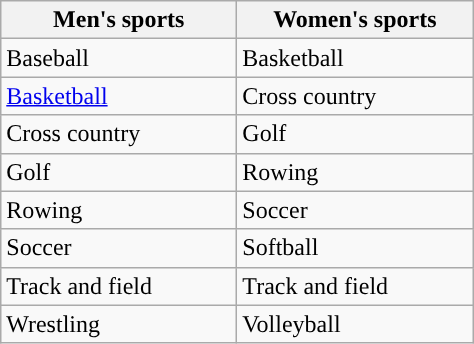<table class="wikitable"; style= "text-align: ">
<tr>
<th width=150px>Men's sports</th>
<th width=150px>Women's sports</th>
</tr>
<tr>
<td>Baseball</td>
<td>Basketball</td>
</tr>
<tr>
<td><a href='#'>Basketball</a></td>
<td>Cross country</td>
</tr>
<tr>
<td>Cross country</td>
<td>Golf</td>
</tr>
<tr>
<td>Golf</td>
<td>Rowing</td>
</tr>
<tr>
<td>Rowing</td>
<td>Soccer</td>
</tr>
<tr>
<td>Soccer</td>
<td>Softball</td>
</tr>
<tr>
<td>Track and field</td>
<td>Track and field</td>
</tr>
<tr>
<td>Wrestling</td>
<td>Volleyball</td>
</tr>
</table>
